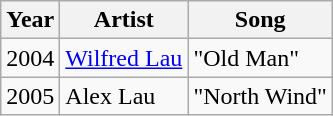<table class="wikitable">
<tr>
<th>Year</th>
<th>Artist</th>
<th>Song</th>
</tr>
<tr>
<td>2004</td>
<td><a href='#'>Wilfred Lau</a></td>
<td>"Old Man"</td>
</tr>
<tr>
<td>2005</td>
<td>Alex Lau</td>
<td>"North Wind"</td>
</tr>
</table>
